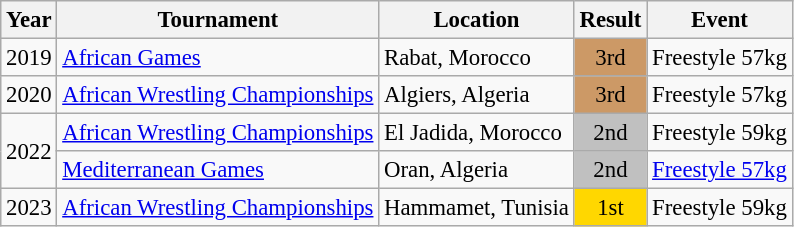<table class="wikitable" style="font-size:95%;">
<tr>
<th>Year</th>
<th>Tournament</th>
<th>Location</th>
<th>Result</th>
<th>Event</th>
</tr>
<tr>
<td>2019</td>
<td><a href='#'>African Games</a></td>
<td>Rabat, Morocco</td>
<td align="center" bgcolor="cc9966">3rd</td>
<td>Freestyle 57kg</td>
</tr>
<tr>
<td>2020</td>
<td><a href='#'>African Wrestling Championships</a></td>
<td>Algiers, Algeria</td>
<td align="center" bgcolor="cc9966">3rd</td>
<td>Freestyle 57kg</td>
</tr>
<tr>
<td rowspan=2>2022</td>
<td><a href='#'>African Wrestling Championships</a></td>
<td>El Jadida, Morocco</td>
<td align="center" bgcolor="silver">2nd</td>
<td>Freestyle 59kg</td>
</tr>
<tr>
<td><a href='#'>Mediterranean Games</a></td>
<td>Oran, Algeria</td>
<td align="center" bgcolor="silver">2nd</td>
<td><a href='#'>Freestyle 57kg</a></td>
</tr>
<tr>
<td>2023</td>
<td><a href='#'>African Wrestling Championships</a></td>
<td>Hammamet, Tunisia</td>
<td align="center" bgcolor="gold">1st</td>
<td>Freestyle 59kg</td>
</tr>
</table>
